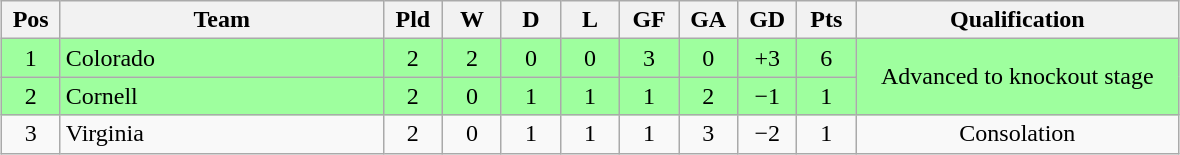<table class="wikitable" style="text-align:center; margin: 1em auto">
<tr>
<th style="width:2em">Pos</th>
<th style="width:13em">Team</th>
<th style="width:2em">Pld</th>
<th style="width:2em">W</th>
<th style="width:2em">D</th>
<th style="width:2em">L</th>
<th style="width:2em">GF</th>
<th style="width:2em">GA</th>
<th style="width:2em">GD</th>
<th style="width:2em">Pts</th>
<th style="width:13em">Qualification</th>
</tr>
<tr bgcolor="#9eff9e">
<td>1</td>
<td style="text-align:left">Colorado</td>
<td>2</td>
<td>2</td>
<td>0</td>
<td>0</td>
<td>3</td>
<td>0</td>
<td>+3</td>
<td>6</td>
<td rowspan="2">Advanced to knockout stage</td>
</tr>
<tr bgcolor="#9eff9e">
<td>2</td>
<td style="text-align:left">Cornell</td>
<td>2</td>
<td>0</td>
<td>1</td>
<td>1</td>
<td>1</td>
<td>2</td>
<td>−1</td>
<td>1</td>
</tr>
<tr>
<td>3</td>
<td style="text-align:left">Virginia</td>
<td>2</td>
<td>0</td>
<td>1</td>
<td>1</td>
<td>1</td>
<td>3</td>
<td>−2</td>
<td>1</td>
<td>Consolation</td>
</tr>
</table>
